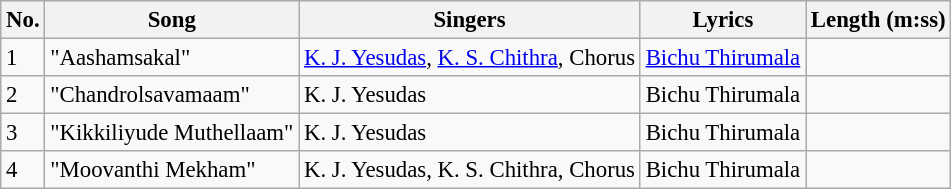<table class="wikitable" style="font-size:95%;">
<tr>
<th>No.</th>
<th>Song</th>
<th>Singers</th>
<th>Lyrics</th>
<th>Length (m:ss)</th>
</tr>
<tr>
<td>1</td>
<td>"Aashamsakal"</td>
<td><a href='#'>K. J. Yesudas</a>, <a href='#'>K. S. Chithra</a>, Chorus</td>
<td><a href='#'>Bichu Thirumala</a></td>
<td></td>
</tr>
<tr>
<td>2</td>
<td>"Chandrolsavamaam"</td>
<td>K. J. Yesudas</td>
<td>Bichu Thirumala</td>
<td></td>
</tr>
<tr>
<td>3</td>
<td>"Kikkiliyude Muthellaam"</td>
<td>K. J. Yesudas</td>
<td>Bichu Thirumala</td>
<td></td>
</tr>
<tr>
<td>4</td>
<td>"Moovanthi Mekham"</td>
<td>K. J. Yesudas, K. S. Chithra, Chorus</td>
<td>Bichu Thirumala</td>
<td></td>
</tr>
</table>
